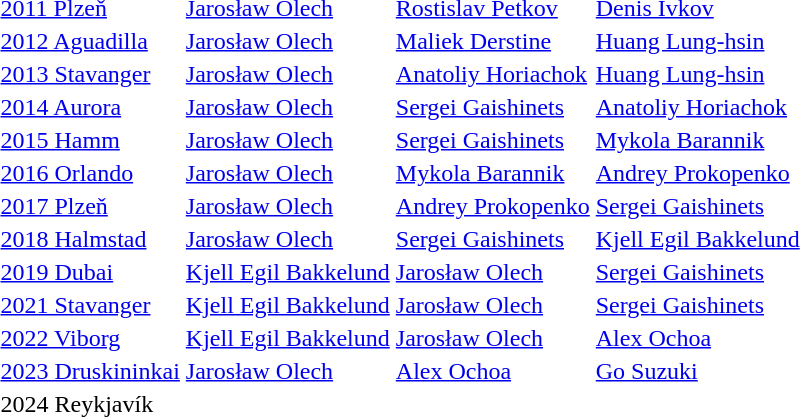<table>
<tr>
<td><a href='#'>2011 Plzeň</a></td>
<td> <a href='#'>Jarosław Olech</a></td>
<td> <a href='#'>Rostislav Petkov</a></td>
<td> <a href='#'>Denis Ivkov</a></td>
</tr>
<tr>
<td><a href='#'>2012 Aguadilla</a></td>
<td> <a href='#'>Jarosław Olech</a></td>
<td> <a href='#'>Maliek Derstine</a></td>
<td> <a href='#'>Huang Lung-hsin</a></td>
</tr>
<tr>
<td><a href='#'>2013 Stavanger</a></td>
<td> <a href='#'>Jarosław Olech</a></td>
<td> <a href='#'>Anatoliy Horiachok</a></td>
<td> <a href='#'>Huang Lung-hsin</a></td>
</tr>
<tr>
<td><a href='#'>2014 Aurora</a></td>
<td> <a href='#'>Jarosław Olech</a></td>
<td> <a href='#'>Sergei Gaishinets</a></td>
<td> <a href='#'>Anatoliy Horiachok</a></td>
</tr>
<tr>
<td><a href='#'>2015 Hamm</a></td>
<td> <a href='#'>Jarosław Olech</a></td>
<td> <a href='#'>Sergei Gaishinets</a></td>
<td> <a href='#'>Mykola Barannik</a></td>
</tr>
<tr>
<td><a href='#'>2016 Orlando</a></td>
<td> <a href='#'>Jarosław Olech</a></td>
<td> <a href='#'>Mykola Barannik</a></td>
<td> <a href='#'>Andrey Prokopenko</a></td>
</tr>
<tr>
<td><a href='#'>2017 Plzeň</a></td>
<td> <a href='#'>Jarosław Olech</a></td>
<td> <a href='#'>Andrey Prokopenko</a></td>
<td> <a href='#'>Sergei Gaishinets</a></td>
</tr>
<tr>
<td><a href='#'>2018 Halmstad</a></td>
<td> <a href='#'>Jarosław Olech</a></td>
<td> <a href='#'>Sergei Gaishinets</a></td>
<td> <a href='#'>Kjell Egil Bakkelund</a></td>
</tr>
<tr>
<td><a href='#'>2019 Dubai</a></td>
<td> <a href='#'>Kjell Egil Bakkelund</a></td>
<td> <a href='#'>Jarosław Olech</a></td>
<td> <a href='#'>Sergei Gaishinets</a></td>
</tr>
<tr>
<td><a href='#'>2021 Stavanger</a></td>
<td> <a href='#'>Kjell Egil Bakkelund</a></td>
<td> <a href='#'>Jarosław Olech</a></td>
<td> <a href='#'>Sergei Gaishinets</a></td>
</tr>
<tr>
<td><a href='#'>2022 Viborg</a></td>
<td> <a href='#'>Kjell Egil Bakkelund</a></td>
<td> <a href='#'>Jarosław Olech</a></td>
<td> <a href='#'>Alex Ochoa</a></td>
</tr>
<tr>
<td><a href='#'>2023 Druskininkai</a></td>
<td> <a href='#'>Jarosław Olech</a></td>
<td> <a href='#'>Alex Ochoa</a></td>
<td> <a href='#'>Go Suzuki</a></td>
</tr>
<tr>
<td>2024 Reykjavík</td>
<td></td>
<td></td>
<td></td>
</tr>
</table>
